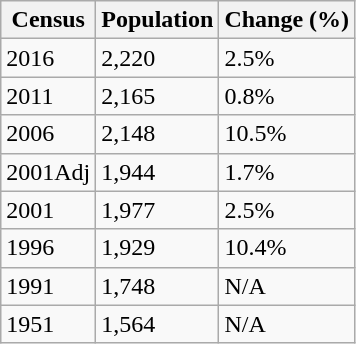<table class="wikitable">
<tr>
<th>Census</th>
<th>Population</th>
<th>Change (%)</th>
</tr>
<tr>
<td>2016</td>
<td>2,220</td>
<td>2.5%</td>
</tr>
<tr>
<td>2011</td>
<td>2,165</td>
<td>0.8%</td>
</tr>
<tr>
<td>2006</td>
<td>2,148</td>
<td>10.5%</td>
</tr>
<tr>
<td>2001Adj</td>
<td>1,944</td>
<td>1.7%</td>
</tr>
<tr>
<td>2001</td>
<td>1,977</td>
<td>2.5%</td>
</tr>
<tr>
<td>1996</td>
<td>1,929</td>
<td>10.4%</td>
</tr>
<tr>
<td>1991</td>
<td>1,748</td>
<td>N/A</td>
</tr>
<tr>
<td>1951</td>
<td>1,564</td>
<td>N/A</td>
</tr>
</table>
